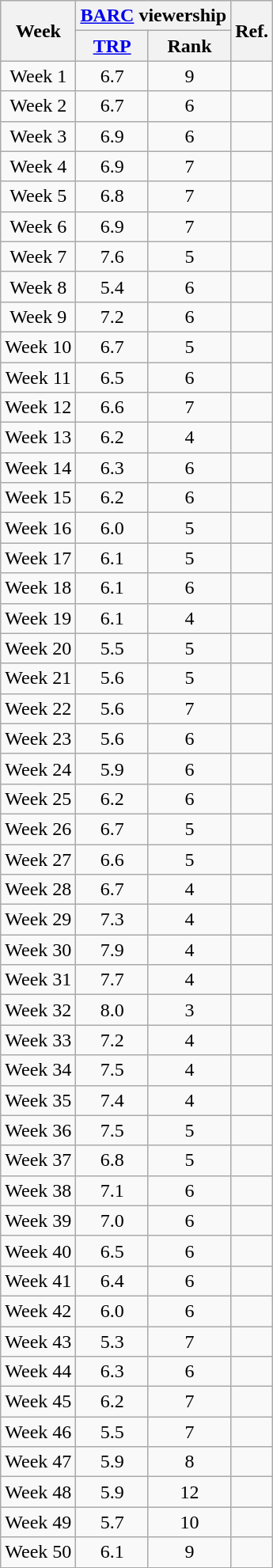<table class="wikitable mw-collapsible mw-collapsed" style="text-align:center">
<tr>
<th rowspan="2">Week</th>
<th colspan="2"><a href='#'>BARC</a> viewership</th>
<th rowspan="2">Ref.</th>
</tr>
<tr>
<th><a href='#'>TRP</a></th>
<th>Rank</th>
</tr>
<tr>
<td>Week 1</td>
<td>6.7</td>
<td>9</td>
<td></td>
</tr>
<tr>
<td>Week 2</td>
<td>6.7</td>
<td>6</td>
<td></td>
</tr>
<tr>
<td>Week 3</td>
<td>6.9</td>
<td>6</td>
<td></td>
</tr>
<tr>
<td>Week 4</td>
<td>6.9</td>
<td>7</td>
<td></td>
</tr>
<tr>
<td>Week 5</td>
<td>6.8</td>
<td>7</td>
<td></td>
</tr>
<tr>
<td>Week 6</td>
<td>6.9</td>
<td>7</td>
<td></td>
</tr>
<tr>
<td>Week 7</td>
<td>7.6</td>
<td>5</td>
<td></td>
</tr>
<tr>
<td>Week 8</td>
<td>5.4</td>
<td>6</td>
<td></td>
</tr>
<tr>
<td>Week 9</td>
<td>7.2</td>
<td>6</td>
<td></td>
</tr>
<tr>
<td>Week 10</td>
<td>6.7</td>
<td>5</td>
<td></td>
</tr>
<tr>
<td>Week 11</td>
<td>6.5</td>
<td>6</td>
<td></td>
</tr>
<tr>
<td>Week 12</td>
<td>6.6</td>
<td>7</td>
<td></td>
</tr>
<tr>
<td>Week 13</td>
<td>6.2</td>
<td>4</td>
<td></td>
</tr>
<tr>
<td>Week 14</td>
<td>6.3</td>
<td>6</td>
<td></td>
</tr>
<tr>
<td>Week 15</td>
<td>6.2</td>
<td>6</td>
<td></td>
</tr>
<tr>
<td>Week 16</td>
<td>6.0</td>
<td>5</td>
<td></td>
</tr>
<tr>
<td>Week 17</td>
<td>6.1</td>
<td>5</td>
<td></td>
</tr>
<tr>
<td>Week 18</td>
<td>6.1</td>
<td>6</td>
<td></td>
</tr>
<tr>
<td>Week 19</td>
<td>6.1</td>
<td>4</td>
<td></td>
</tr>
<tr>
<td>Week 20</td>
<td>5.5</td>
<td>5</td>
<td></td>
</tr>
<tr>
<td>Week 21</td>
<td>5.6</td>
<td>5</td>
<td></td>
</tr>
<tr>
<td>Week 22</td>
<td>5.6</td>
<td>7</td>
<td></td>
</tr>
<tr>
<td>Week 23</td>
<td>5.6</td>
<td>6</td>
<td></td>
</tr>
<tr>
<td>Week 24</td>
<td>5.9</td>
<td>6</td>
<td></td>
</tr>
<tr>
<td>Week 25</td>
<td>6.2</td>
<td>6</td>
<td></td>
</tr>
<tr>
<td>Week 26</td>
<td>6.7</td>
<td>5</td>
<td></td>
</tr>
<tr>
<td>Week 27</td>
<td>6.6</td>
<td>5</td>
<td></td>
</tr>
<tr>
<td>Week 28</td>
<td>6.7</td>
<td>4</td>
<td></td>
</tr>
<tr>
<td>Week 29</td>
<td>7.3</td>
<td>4</td>
<td></td>
</tr>
<tr>
<td>Week 30</td>
<td>7.9</td>
<td>4</td>
<td></td>
</tr>
<tr>
<td>Week 31</td>
<td>7.7</td>
<td>4</td>
<td></td>
</tr>
<tr>
<td>Week 32</td>
<td>8.0</td>
<td>3</td>
<td></td>
</tr>
<tr>
<td>Week 33</td>
<td>7.2</td>
<td>4</td>
<td></td>
</tr>
<tr>
<td>Week 34</td>
<td>7.5</td>
<td>4</td>
<td></td>
</tr>
<tr>
<td>Week 35</td>
<td>7.4</td>
<td>4</td>
<td></td>
</tr>
<tr>
<td>Week 36</td>
<td>7.5</td>
<td>5</td>
<td></td>
</tr>
<tr>
<td>Week 37</td>
<td>6.8</td>
<td>5</td>
<td></td>
</tr>
<tr>
<td>Week 38</td>
<td>7.1</td>
<td>6</td>
<td></td>
</tr>
<tr>
<td>Week 39</td>
<td>7.0</td>
<td>6</td>
<td></td>
</tr>
<tr>
<td>Week 40</td>
<td>6.5</td>
<td>6</td>
<td></td>
</tr>
<tr>
<td>Week 41</td>
<td>6.4</td>
<td>6</td>
<td></td>
</tr>
<tr>
<td>Week 42</td>
<td>6.0</td>
<td>6</td>
<td></td>
</tr>
<tr>
<td>Week 43</td>
<td>5.3</td>
<td>7</td>
<td></td>
</tr>
<tr>
<td>Week 44</td>
<td>6.3</td>
<td>6</td>
<td></td>
</tr>
<tr>
<td>Week 45</td>
<td>6.2</td>
<td>7</td>
<td></td>
</tr>
<tr>
<td>Week 46</td>
<td>5.5</td>
<td>7</td>
<td></td>
</tr>
<tr>
<td>Week 47</td>
<td>5.9</td>
<td>8</td>
<td></td>
</tr>
<tr>
<td>Week 48</td>
<td>5.9</td>
<td>12</td>
<td></td>
</tr>
<tr>
<td>Week 49</td>
<td>5.7</td>
<td>10</td>
<td></td>
</tr>
<tr>
<td>Week 50</td>
<td>6.1</td>
<td>9</td>
<td></td>
</tr>
</table>
